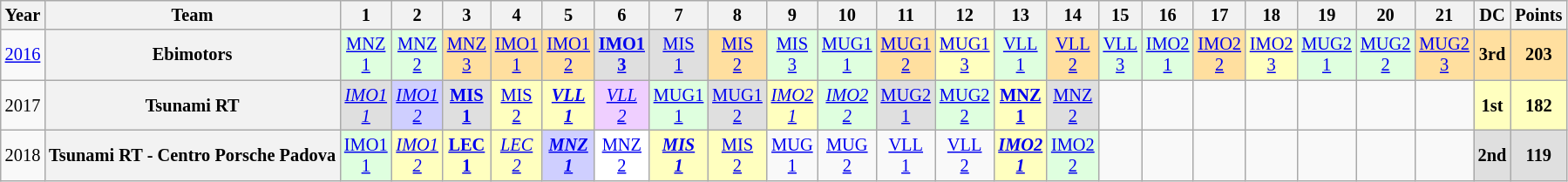<table class="wikitable" style="text-align:center; font-size:85%">
<tr>
<th>Year</th>
<th>Team</th>
<th>1</th>
<th>2</th>
<th>3</th>
<th>4</th>
<th>5</th>
<th>6</th>
<th>7</th>
<th>8</th>
<th>9</th>
<th>10</th>
<th>11</th>
<th>12</th>
<th>13</th>
<th>14</th>
<th>15</th>
<th>16</th>
<th>17</th>
<th>18</th>
<th>19</th>
<th>20</th>
<th>21</th>
<th>DC</th>
<th>Points</th>
</tr>
<tr>
<td><a href='#'>2016</a></td>
<th>Ebimotors</th>
<td style="background:#DFFFDF;"><a href='#'>MNZ<br>1</a><br></td>
<td style="background:#DFFFDF;"><a href='#'>MNZ<br>2</a><br></td>
<td style="background:#FFDF9F;"><a href='#'>MNZ<br>3</a><br></td>
<td style="background:#FFDF9F;"><a href='#'>IMO1<br>1</a><br></td>
<td style="background:#FFDF9F;"><a href='#'>IMO1<br>2</a><br></td>
<td style="background:#DFDFDF;"><strong><a href='#'>IMO1<br>3</a></strong><br></td>
<td style="background:#DFDFDF;"><a href='#'>MIS<br>1</a><br></td>
<td style="background:#FFDF9F;"><a href='#'>MIS<br>2</a><br></td>
<td style="background:#DFFFDF;"><a href='#'>MIS<br>3</a><br></td>
<td style="background:#DFFFDF;"><a href='#'>MUG1<br>1</a><br></td>
<td style="background:#FFDF9F;"><a href='#'>MUG1<br>2</a><br></td>
<td style="background:#FFFFBF;"><a href='#'>MUG1<br>3</a><br></td>
<td style="background:#DFFFDF;"><a href='#'>VLL<br>1</a><br></td>
<td style="background:#FFDF9F;"><a href='#'>VLL<br>2</a><br></td>
<td style="background:#DFFFDF;"><a href='#'>VLL<br>3</a><br></td>
<td style="background:#DFFFDF;"><a href='#'>IMO2<br>1</a><br></td>
<td style="background:#FFDF9F;"><a href='#'>IMO2<br>2</a><br></td>
<td style="background:#FFFFBF;"><a href='#'>IMO2<br>3</a><br></td>
<td style="background:#DFFFDF;"><a href='#'>MUG2<br>1</a><br></td>
<td style="background:#DFFFDF;"><a href='#'>MUG2<br>2</a><br></td>
<td style="background:#FFDF9F;"><a href='#'>MUG2<br>3</a><br></td>
<th style="background:#FFDF9F;">3rd</th>
<th style="background:#FFDF9F;">203</th>
</tr>
<tr>
<td>2017</td>
<th>Tsunami RT</th>
<td style="background:#DFDFDF;"><em><a href='#'>IMO1<br>1</a></em><br></td>
<td style="background:#CFCFFF;"><em><a href='#'>IMO1<br>2</a></em><br></td>
<td style="background:#DFDFDF;"><strong><a href='#'>MIS<br>1</a></strong><br></td>
<td style="background:#FFFFBF;"><a href='#'>MIS<br>2</a><br></td>
<td style="background:#FFFFBF;"><strong><em><a href='#'>VLL<br>1</a></em></strong><br></td>
<td style="background:#EFCFFF;"><em><a href='#'>VLL<br>2</a></em><br></td>
<td style="background:#DFFFDF;"><a href='#'>MUG1<br>1</a><br></td>
<td style="background:#DFDFDF;"><a href='#'>MUG1<br>2</a><br></td>
<td style="background:#FFFFBF;"><em><a href='#'>IMO2<br>1</a></em><br></td>
<td style="background:#DFFFDF;"><em><a href='#'>IMO2<br>2</a></em><br></td>
<td style="background:#DFDFDF;"><a href='#'>MUG2<br>1</a><br></td>
<td style="background:#DFFFDF;"><a href='#'>MUG2<br>2</a><br></td>
<td style="background:#FFFFBF;"><strong><a href='#'>MNZ<br>1</a></strong><br></td>
<td style="background:#DFDFDF;"><a href='#'>MNZ<br>2</a><br></td>
<td></td>
<td></td>
<td></td>
<td></td>
<td></td>
<td></td>
<td></td>
<th style="background:#FFFFBF;">1st</th>
<th style="background:#FFFFBF;">182</th>
</tr>
<tr>
<td>2018</td>
<th>Tsunami RT - Centro Porsche Padova</th>
<td style="background:#DFFFDF;"><a href='#'>IMO1<br>1</a><br></td>
<td style="background:#FFFFBF;"><em><a href='#'>IMO1<br>2</a></em><br></td>
<td style="background:#FFFFBF;"><strong><a href='#'>LEC<br>1</a></strong><br></td>
<td style="background:#FFFFBF;"><em><a href='#'>LEC<br>2</a></em><br></td>
<td style="background:#CFCFFF;"><strong><em><a href='#'>MNZ<br>1</a></em></strong><br></td>
<td style="background:#FFFFFF;"><a href='#'>MNZ<br>2</a><br></td>
<td style="background:#FFFFBF;"><strong><em><a href='#'>MIS<br>1</a></em></strong><br></td>
<td style="background:#FFFFBF;"><a href='#'>MIS<br>2</a><br></td>
<td style="background:#;"><a href='#'>MUG<br>1</a></td>
<td style="background:#;"><a href='#'>MUG<br>2</a></td>
<td style="background:#;"><a href='#'>VLL<br>1</a></td>
<td style="background:#;"><a href='#'>VLL<br>2</a></td>
<td style="background:#FFFFBF;"><strong><em><a href='#'>IMO2<br>1</a></em></strong><br></td>
<td style="background:#DFFFDF;"><a href='#'>IMO2<br>2</a><br></td>
<td></td>
<td></td>
<td></td>
<td></td>
<td></td>
<td></td>
<td></td>
<th style="background:#DFDFDF;">2nd</th>
<th style="background:#DFDFDF;">119</th>
</tr>
</table>
